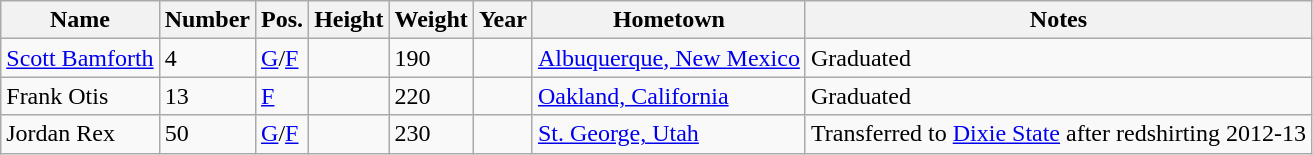<table class="wikitable sortable" border="1">
<tr>
<th>Name</th>
<th>Number</th>
<th>Pos.</th>
<th>Height</th>
<th>Weight</th>
<th>Year</th>
<th>Hometown</th>
<th class="unsortable">Notes</th>
</tr>
<tr>
<td><a href='#'>Scott Bamforth</a></td>
<td>4</td>
<td><a href='#'>G</a>/<a href='#'>F</a></td>
<td></td>
<td>190</td>
<td></td>
<td><a href='#'>Albuquerque, New Mexico</a></td>
<td>Graduated</td>
</tr>
<tr>
<td>Frank Otis</td>
<td>13</td>
<td><a href='#'>F</a></td>
<td></td>
<td>220</td>
<td></td>
<td><a href='#'>Oakland, California</a></td>
<td>Graduated</td>
</tr>
<tr>
<td>Jordan Rex</td>
<td>50</td>
<td><a href='#'>G</a>/<a href='#'>F</a></td>
<td></td>
<td>230</td>
<td></td>
<td><a href='#'>St. George, Utah</a></td>
<td>Transferred to <a href='#'>Dixie State</a> after redshirting 2012-13</td>
</tr>
</table>
